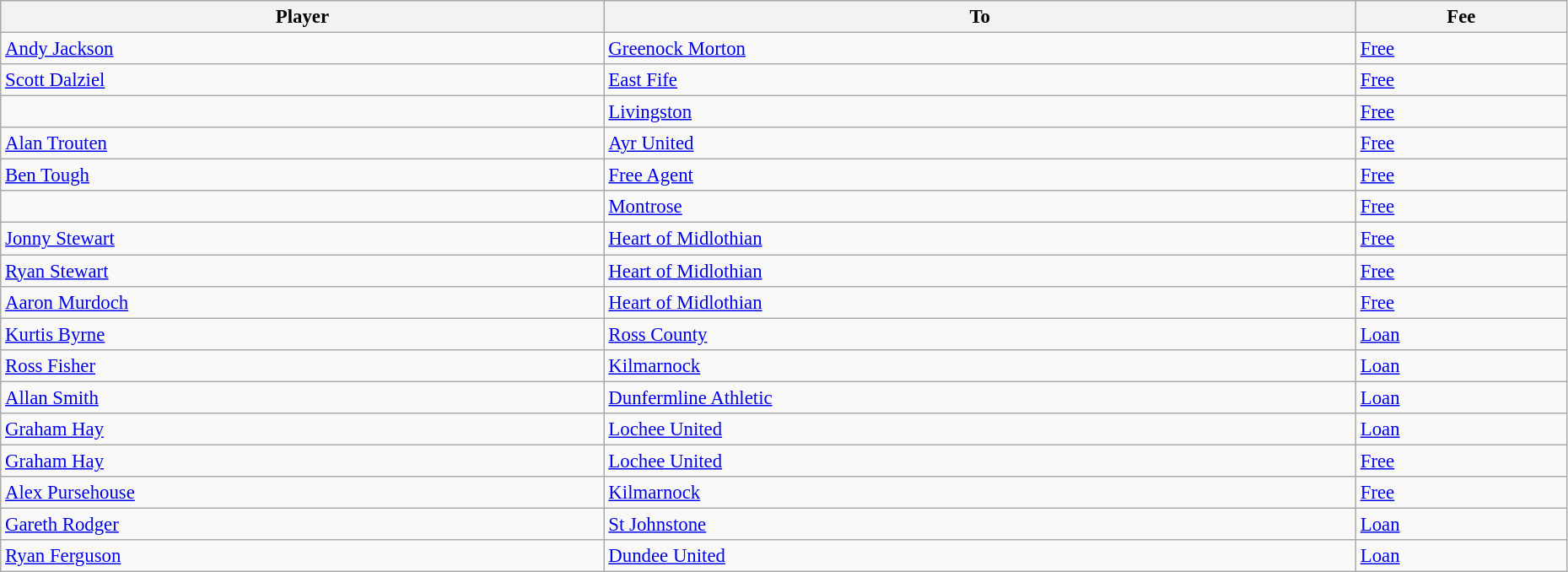<table class="wikitable" style="text-align:center; font-size:95%;width:98%; text-align:left">
<tr>
<th>Player</th>
<th>To</th>
<th>Fee</th>
</tr>
<tr>
<td> <a href='#'>Andy Jackson</a></td>
<td> <a href='#'>Greenock Morton</a></td>
<td><a href='#'>Free</a></td>
</tr>
<tr>
<td> <a href='#'>Scott Dalziel</a></td>
<td> <a href='#'>East Fife</a></td>
<td><a href='#'>Free</a></td>
</tr>
<tr>
<td> </td>
<td> <a href='#'>Livingston</a></td>
<td><a href='#'>Free</a></td>
</tr>
<tr>
<td> <a href='#'>Alan Trouten</a></td>
<td> <a href='#'>Ayr United</a></td>
<td><a href='#'>Free</a></td>
</tr>
<tr>
<td> <a href='#'>Ben Tough</a></td>
<td><a href='#'>Free Agent</a></td>
<td><a href='#'>Free</a></td>
</tr>
<tr>
<td> </td>
<td> <a href='#'>Montrose</a></td>
<td><a href='#'>Free</a></td>
</tr>
<tr>
<td> <a href='#'>Jonny Stewart</a></td>
<td> <a href='#'>Heart of Midlothian</a></td>
<td><a href='#'>Free</a></td>
</tr>
<tr>
<td> <a href='#'>Ryan Stewart</a></td>
<td> <a href='#'>Heart of Midlothian</a></td>
<td><a href='#'>Free</a></td>
</tr>
<tr>
<td> <a href='#'>Aaron Murdoch</a></td>
<td> <a href='#'>Heart of Midlothian</a></td>
<td><a href='#'>Free</a></td>
</tr>
<tr>
<td> <a href='#'>Kurtis Byrne</a></td>
<td> <a href='#'>Ross County</a></td>
<td><a href='#'>Loan</a></td>
</tr>
<tr>
<td> <a href='#'>Ross Fisher</a></td>
<td> <a href='#'>Kilmarnock</a></td>
<td><a href='#'>Loan</a></td>
</tr>
<tr>
<td> <a href='#'>Allan Smith</a></td>
<td> <a href='#'>Dunfermline Athletic</a></td>
<td><a href='#'>Loan</a></td>
</tr>
<tr>
<td> <a href='#'>Graham Hay</a></td>
<td> <a href='#'>Lochee United</a></td>
<td><a href='#'>Loan</a></td>
</tr>
<tr>
<td> <a href='#'>Graham Hay</a></td>
<td> <a href='#'>Lochee United</a></td>
<td><a href='#'>Free</a></td>
</tr>
<tr>
<td> <a href='#'>Alex Pursehouse</a></td>
<td> <a href='#'>Kilmarnock</a></td>
<td><a href='#'>Free</a></td>
</tr>
<tr>
<td> <a href='#'>Gareth Rodger</a></td>
<td> <a href='#'>St Johnstone</a></td>
<td><a href='#'>Loan</a></td>
</tr>
<tr>
<td> <a href='#'>Ryan Ferguson</a></td>
<td> <a href='#'>Dundee United</a></td>
<td><a href='#'>Loan</a></td>
</tr>
</table>
